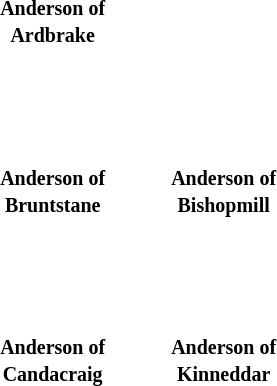<table style="width:230px; height:350px" border=0" align="right">
<tr>
<th><small>Anderson of Ardbrake</small></th>
</tr>
<tr>
<th><small>Anderson of Bruntstane</small></th>
<th><small>Anderson of Bishopmill</small></th>
</tr>
<tr>
<th><small>Anderson of Candacraig</small></th>
<th><small>Anderson of Kinneddar</small></th>
</tr>
<tr>
<th></th>
</tr>
</table>
